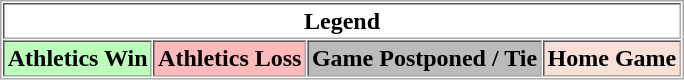<table border="1" cellpadding="2" cellspacing="1" style="margin:auto; border:1px solid #aaa;">
<tr>
<th colspan="4">Legend</th>
</tr>
<tr>
<th bgcolor="bbffbb">Athletics Win</th>
<th bgcolor="ffbbbb">Athletics  Loss</th>
<th bgcolor="bbbbbb">Game Postponed / Tie</th>
<th bgcolor="f7e1d7">Home Game</th>
</tr>
</table>
